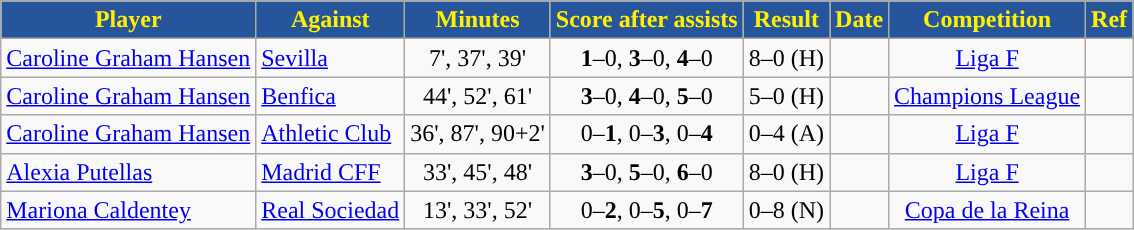<table class="wikitable">
<tr>
<th style="background:#26559B; color:#FFF000; ">Player</th>
<th style="background:#26559B; color:#FFF000; ">Against</th>
<th style="background:#26559B; color:#FFF000; text-align:center; ">Minutes</th>
<th style="background:#26559B; color:#FFF000; text-align:center; ">Score after assists</th>
<th style="background:#26559B; color:#FFF000; text-align:center; ">Result</th>
<th style="background:#26559B; color:#FFF000; ">Date</th>
<th style="background:#26559B; color:#FFF000; text-align:center; ">Competition</th>
<th style="background:#26559B; color:#FFF000; ">Ref</th>
</tr>
<tr>
<td> <a href='#'>Caroline Graham Hansen</a></td>
<td> <a href='#'>Sevilla</a></td>
<td style="text-align:center">7', 37', 39'</td>
<td style="text-align:center"><strong>1</strong>–0, <strong>3</strong>–0, <strong>4</strong>–0</td>
<td>8–0 (H)</td>
<td style="text-align:center"></td>
<td style="text-align:center"><a href='#'>Liga F</a></td>
<td style="text-align:center"></td>
</tr>
<tr>
<td> <a href='#'>Caroline Graham Hansen</a></td>
<td> <a href='#'>Benfica</a></td>
<td style="text-align:center">44', 52', 61'</td>
<td style="text-align:center"><strong>3</strong>–0, <strong>4</strong>–0, <strong>5</strong>–0</td>
<td>5–0 (H)</td>
<td style="text-align:center"></td>
<td style="text-align:center"><a href='#'>Champions League</a></td>
<td style="text-align:center"></td>
</tr>
<tr>
<td> <a href='#'>Caroline Graham Hansen</a></td>
<td> <a href='#'>Athletic Club</a></td>
<td style="text-align:center">36', 87', 90+2'</td>
<td style="text-align:center">0–<strong>1</strong>, 0–<strong>3</strong>, 0–<strong>4</strong></td>
<td>0–4 (A)</td>
<td style="text-align:center"></td>
<td style="text-align:center"><a href='#'>Liga F</a></td>
<td style="text-align:center"></td>
</tr>
<tr>
<td> <a href='#'>Alexia Putellas</a></td>
<td> <a href='#'>Madrid CFF</a></td>
<td style="text-align:center">33', 45', 48'</td>
<td style="text-align:center"><strong>3</strong>–0, <strong>5</strong>–0, <strong>6</strong>–0</td>
<td>8–0 (H)</td>
<td style="text-align:center"></td>
<td style="text-align:center"><a href='#'>Liga F</a></td>
<td style="text-align:center"></td>
</tr>
<tr>
<td> <a href='#'>Mariona Caldentey</a></td>
<td> <a href='#'>Real Sociedad</a></td>
<td style="text-align:center">13', 33', 52'</td>
<td style="text-align:center">0–<strong>2</strong>, 0–<strong>5</strong>, 0–<strong>7</strong></td>
<td>0–8 (N)</td>
<td style="text-align:center"></td>
<td style="text-align:center"><a href='#'>Copa de la Reina</a></td>
<td style="text-align:center"></td>
</tr>
</table>
